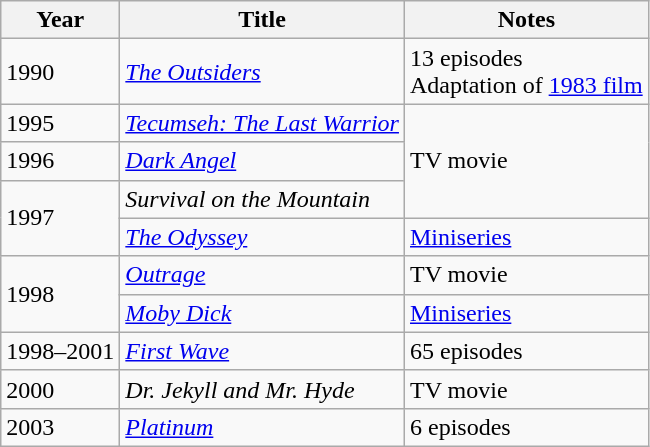<table class="wikitable" style="float:left; margin-right:2em">
<tr>
<th>Year</th>
<th>Title</th>
<th>Notes</th>
</tr>
<tr>
<td>1990</td>
<td><em><a href='#'>The Outsiders</a></em></td>
<td>13 episodes<br>Adaptation of <a href='#'>1983 film</a></td>
</tr>
<tr>
<td>1995</td>
<td><em><a href='#'>Tecumseh: The Last Warrior</a></em></td>
<td rowspan=3>TV movie</td>
</tr>
<tr>
<td>1996</td>
<td><em><a href='#'>Dark Angel</a></em></td>
</tr>
<tr>
<td rowspan="2">1997</td>
<td><em>Survival on the Mountain</em></td>
</tr>
<tr>
<td><em><a href='#'>The Odyssey</a></em></td>
<td><a href='#'>Miniseries</a></td>
</tr>
<tr>
<td rowspan="2">1998</td>
<td><em><a href='#'>Outrage</a></em></td>
<td>TV movie</td>
</tr>
<tr>
<td><em><a href='#'>Moby Dick</a></em></td>
<td><a href='#'>Miniseries</a></td>
</tr>
<tr>
<td>1998–2001</td>
<td><em><a href='#'>First Wave</a></em></td>
<td>65 episodes</td>
</tr>
<tr>
<td>2000</td>
<td><em>Dr. Jekyll and Mr. Hyde</em></td>
<td>TV movie</td>
</tr>
<tr>
<td>2003</td>
<td><em><a href='#'>Platinum</a></em></td>
<td>6 episodes</td>
</tr>
</table>
